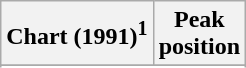<table class="wikitable sortable">
<tr>
<th>Chart (1991)<sup>1</sup></th>
<th>Peak<br>position</th>
</tr>
<tr>
</tr>
<tr>
</tr>
</table>
